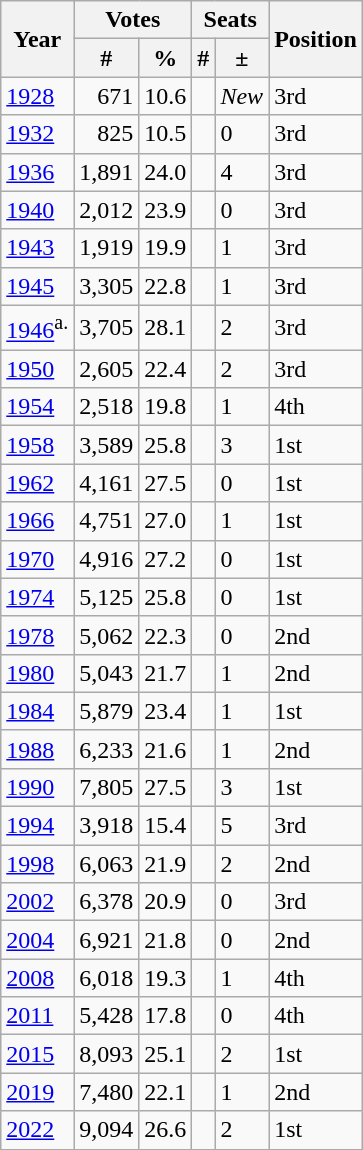<table class="wikitable" width="220px">
<tr>
<th rowspan="2" align="left">Year</th>
<th colspan="2">Votes</th>
<th colspan="2">Seats</th>
<th rowspan="2">Position</th>
</tr>
<tr>
<th>#</th>
<th>%</th>
<th>#</th>
<th>±</th>
</tr>
<tr>
<td><a href='#'>1928</a></td>
<td align="right">671</td>
<td align="right">10.6</td>
<td></td>
<td><em>New</em></td>
<td> 3rd</td>
</tr>
<tr>
<td><a href='#'>1932</a></td>
<td align="right">825</td>
<td align="right">10.5</td>
<td></td>
<td> 0</td>
<td> 3rd</td>
</tr>
<tr>
<td><a href='#'>1936</a></td>
<td align="right">1,891</td>
<td align="right">24.0</td>
<td></td>
<td> 4</td>
<td> 3rd</td>
</tr>
<tr>
<td><a href='#'>1940</a></td>
<td align="right">2,012</td>
<td align="right">23.9</td>
<td></td>
<td> 0</td>
<td> 3rd</td>
</tr>
<tr>
<td><a href='#'>1943</a></td>
<td align="right">1,919</td>
<td align="right">19.9</td>
<td></td>
<td> 1</td>
<td> 3rd</td>
</tr>
<tr>
<td><a href='#'>1945</a></td>
<td align="right">3,305</td>
<td align="right">22.8</td>
<td></td>
<td> 1</td>
<td> 3rd</td>
</tr>
<tr>
<td><a href='#'>1946</a><sup>a.</sup></td>
<td align="right">3,705</td>
<td align="right">28.1</td>
<td></td>
<td> 2</td>
<td> 3rd</td>
</tr>
<tr>
<td><a href='#'>1950</a></td>
<td align="right">2,605</td>
<td align="right">22.4</td>
<td></td>
<td> 2</td>
<td> 3rd</td>
</tr>
<tr>
<td><a href='#'>1954</a></td>
<td align="right">2,518</td>
<td align="right">19.8</td>
<td></td>
<td> 1</td>
<td> 4th</td>
</tr>
<tr>
<td><a href='#'>1958</a></td>
<td align="right">3,589</td>
<td align="right">25.8</td>
<td></td>
<td> 3</td>
<td> 1st</td>
</tr>
<tr>
<td><a href='#'>1962</a></td>
<td align="right">4,161</td>
<td align="right">27.5</td>
<td></td>
<td> 0</td>
<td> 1st</td>
</tr>
<tr>
<td><a href='#'>1966</a></td>
<td align="right">4,751</td>
<td align="right">27.0</td>
<td></td>
<td> 1</td>
<td> 1st</td>
</tr>
<tr>
<td><a href='#'>1970</a></td>
<td align="right">4,916</td>
<td align="right">27.2</td>
<td></td>
<td> 0</td>
<td> 1st</td>
</tr>
<tr>
<td><a href='#'>1974</a></td>
<td align="right">5,125</td>
<td align="right">25.8</td>
<td></td>
<td> 0</td>
<td> 1st</td>
</tr>
<tr>
<td><a href='#'>1978</a></td>
<td align="right">5,062</td>
<td align="right">22.3</td>
<td></td>
<td> 0</td>
<td> 2nd</td>
</tr>
<tr>
<td><a href='#'>1980</a></td>
<td align="right">5,043</td>
<td align="right">21.7</td>
<td></td>
<td> 1</td>
<td> 2nd</td>
</tr>
<tr>
<td><a href='#'>1984</a></td>
<td align="right">5,879</td>
<td align="right">23.4</td>
<td></td>
<td> 1</td>
<td> 1st</td>
</tr>
<tr>
<td><a href='#'>1988</a></td>
<td align="right">6,233</td>
<td align="right">21.6</td>
<td></td>
<td> 1</td>
<td> 2nd</td>
</tr>
<tr>
<td><a href='#'>1990</a></td>
<td align="right">7,805</td>
<td align="right">27.5</td>
<td></td>
<td> 3</td>
<td> 1st</td>
</tr>
<tr>
<td><a href='#'>1994</a></td>
<td align="right">3,918</td>
<td align="right">15.4</td>
<td></td>
<td> 5</td>
<td> 3rd</td>
</tr>
<tr>
<td><a href='#'>1998</a></td>
<td align="right">6,063</td>
<td align="right">21.9</td>
<td></td>
<td> 2</td>
<td> 2nd</td>
</tr>
<tr>
<td><a href='#'>2002</a></td>
<td align="right">6,378</td>
<td align="right">20.9</td>
<td></td>
<td> 0</td>
<td> 3rd</td>
</tr>
<tr>
<td><a href='#'>2004</a></td>
<td align="right">6,921</td>
<td align="right">21.8</td>
<td></td>
<td> 0</td>
<td> 2nd</td>
</tr>
<tr>
<td><a href='#'>2008</a></td>
<td align="right">6,018</td>
<td align="right">19.3</td>
<td></td>
<td> 1</td>
<td> 4th</td>
</tr>
<tr>
<td><a href='#'>2011</a></td>
<td align="right">5,428</td>
<td align="right">17.8</td>
<td></td>
<td> 0</td>
<td> 4th</td>
</tr>
<tr>
<td><a href='#'>2015</a></td>
<td align="right">8,093</td>
<td align="right">25.1</td>
<td></td>
<td> 2</td>
<td> 1st</td>
</tr>
<tr>
<td><a href='#'>2019</a></td>
<td align="right">7,480</td>
<td align="right">22.1</td>
<td></td>
<td> 1</td>
<td> 2nd</td>
</tr>
<tr>
<td><a href='#'>2022</a></td>
<td align="right">9,094</td>
<td align="right">26.6</td>
<td></td>
<td> 2</td>
<td> 1st</td>
</tr>
</table>
